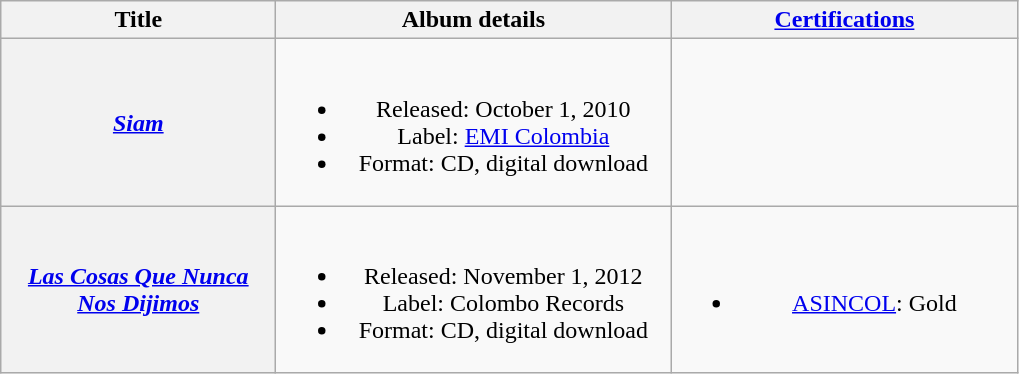<table class="wikitable plainrowheaders" style="text-align:center;" border="1">
<tr>
<th scope="col" style="width:11em;">Title</th>
<th scope="col" style="width:16em;">Album details</th>
<th scope="col" rowspan="1" style="width:14em;"><a href='#'>Certifications</a></th>
</tr>
<tr>
<th scope="row"><em><a href='#'>Siam</a></em></th>
<td><br><ul><li>Released: October 1, 2010</li><li>Label: <a href='#'>EMI Colombia</a></li><li>Format: CD, digital download</li></ul></td>
<td></td>
</tr>
<tr>
<th scope="row"><em><a href='#'>Las Cosas Que Nunca Nos Dijimos</a></em></th>
<td><br><ul><li>Released: November 1, 2012</li><li>Label: Colombo Records</li><li>Format: CD, digital download</li></ul></td>
<td><br><ul><li><a href='#'>ASINCOL</a>: Gold</li></ul></td>
</tr>
</table>
